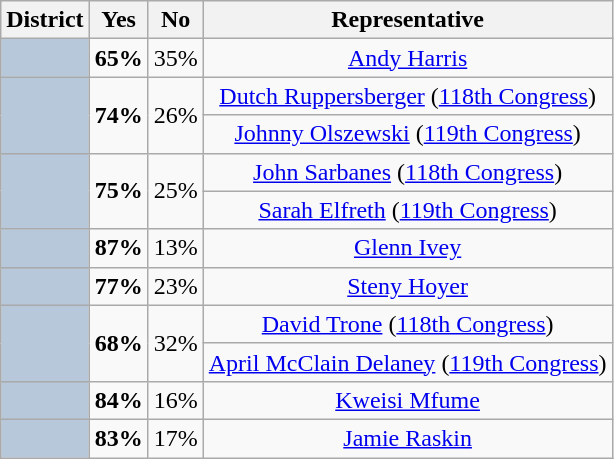<table class="wikitable sortable">
<tr>
<th>District</th>
<th>Yes</th>
<th>No</th>
<th>Representative</th>
</tr>
<tr align=center>
<th style="background: #B6C8D9;"></th>
<td><strong>65%</strong></td>
<td>35%</td>
<td><a href='#'>Andy Harris</a></td>
</tr>
<tr align=center>
<th rowspan=2 style="background: #B6C8D9;"></th>
<td rowspan=2><strong>74%</strong></td>
<td rowspan=2>26%</td>
<td><a href='#'>Dutch Ruppersberger</a> (<a href='#'>118th Congress</a>)</td>
</tr>
<tr align=center>
<td><a href='#'>Johnny Olszewski</a> (<a href='#'>119th Congress</a>)</td>
</tr>
<tr align=center>
<th rowspan=2 style="background: #B6C8D9;"></th>
<td rowspan=2><strong>75%</strong></td>
<td rowspan=2>25%</td>
<td><a href='#'>John Sarbanes</a> (<a href='#'>118th Congress</a>)</td>
</tr>
<tr align=center>
<td><a href='#'>Sarah Elfreth</a> (<a href='#'>119th Congress</a>)</td>
</tr>
<tr align=center>
<th style="background: #B6C8D9;"></th>
<td><strong>87%</strong></td>
<td>13%</td>
<td><a href='#'>Glenn Ivey</a></td>
</tr>
<tr align=center>
<th style="background: #B6C8D9;"></th>
<td><strong>77%</strong></td>
<td>23%</td>
<td><a href='#'>Steny Hoyer</a></td>
</tr>
<tr align=center>
<th rowspan=2 style="background: #B6C8D9;"></th>
<td rowspan=2><strong>68%</strong></td>
<td rowspan=2>32%</td>
<td><a href='#'>David Trone</a> (<a href='#'>118th Congress</a>)</td>
</tr>
<tr align=center>
<td><a href='#'>April McClain Delaney</a> (<a href='#'>119th Congress</a>)</td>
</tr>
<tr align=center>
<th style="background: #B6C8D9;"></th>
<td><strong>84%</strong></td>
<td>16%</td>
<td><a href='#'>Kweisi Mfume</a></td>
</tr>
<tr align=center>
<th style="background: #B6C8D9;"></th>
<td><strong>83%</strong></td>
<td>17%</td>
<td><a href='#'>Jamie Raskin</a></td>
</tr>
</table>
